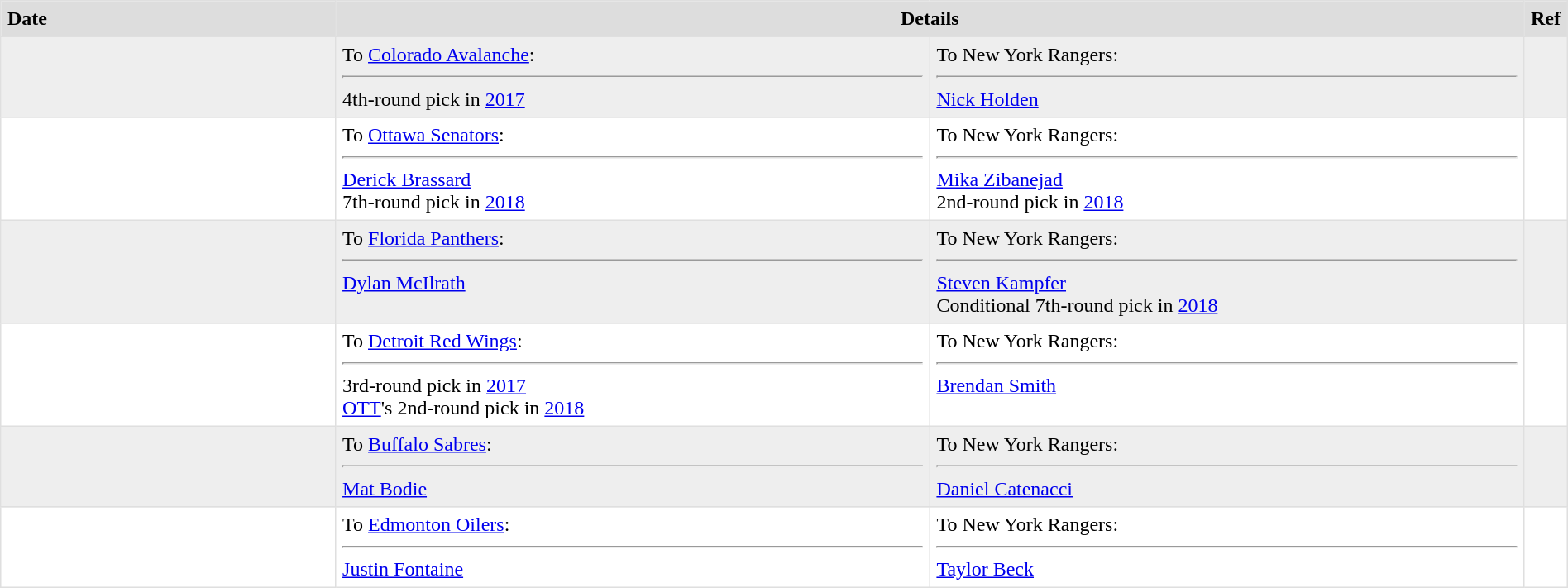<table border=1 style="border-collapse:collapse" bordercolor="#DFDFDF" cellpadding="5">
<tr style="background:#ddd;">
<th style="text-align:left;">Date</th>
<th colspan="2">Details</th>
<th>Ref</th>
</tr>
<tr style="background:#eee;">
<td style="width:22%;"></td>
<td style="width:39%;" valign="top">To <a href='#'>Colorado Avalanche</a>:<hr>4th-round pick in <a href='#'>2017</a></td>
<td style="width:39%;" valign="top">To New York Rangers:<hr><a href='#'>Nick Holden</a></td>
<td></td>
</tr>
<tr>
<td style="width:22%;"></td>
<td style="width:39%;" valign="top">To <a href='#'>Ottawa Senators</a>:<hr><a href='#'>Derick Brassard</a><br>7th-round pick in <a href='#'>2018</a></td>
<td style="width:39%;" valign="top">To New York Rangers:<hr><a href='#'>Mika Zibanejad</a><br>2nd-round pick in <a href='#'>2018</a></td>
<td></td>
</tr>
<tr style="background:#eee;">
<td style="width:22%;"></td>
<td style="width:39%;" valign="top">To <a href='#'>Florida Panthers</a>:<hr><a href='#'>Dylan McIlrath</a></td>
<td style="width:39%;" valign="top">To New York Rangers:<hr><a href='#'>Steven Kampfer</a><br>Conditional 7th-round pick in <a href='#'>2018</a></td>
<td></td>
</tr>
<tr>
<td style="width:22%;"></td>
<td style="width:39%;" valign="top">To <a href='#'>Detroit Red Wings</a>:<hr>3rd-round pick in <a href='#'>2017</a><br><a href='#'>OTT</a>'s 2nd-round pick in <a href='#'>2018</a></td>
<td style="width:39%;" valign="top">To New York Rangers:<hr><a href='#'>Brendan Smith</a></td>
<td></td>
</tr>
<tr style="background:#eee;">
<td style="width:22%;"></td>
<td style="width:39%;" valign="top">To <a href='#'>Buffalo Sabres</a>:<hr><a href='#'>Mat Bodie</a></td>
<td style="width:39%;" valign="top">To New York Rangers:<hr><a href='#'>Daniel Catenacci</a></td>
<td></td>
</tr>
<tr>
<td style="width:22%;"></td>
<td style="width:39%;" valign="top">To <a href='#'>Edmonton Oilers</a>:<hr><a href='#'>Justin Fontaine</a></td>
<td style="width:39%;" valign="top">To New York Rangers:<hr><a href='#'>Taylor Beck</a></td>
<td></td>
</tr>
</table>
